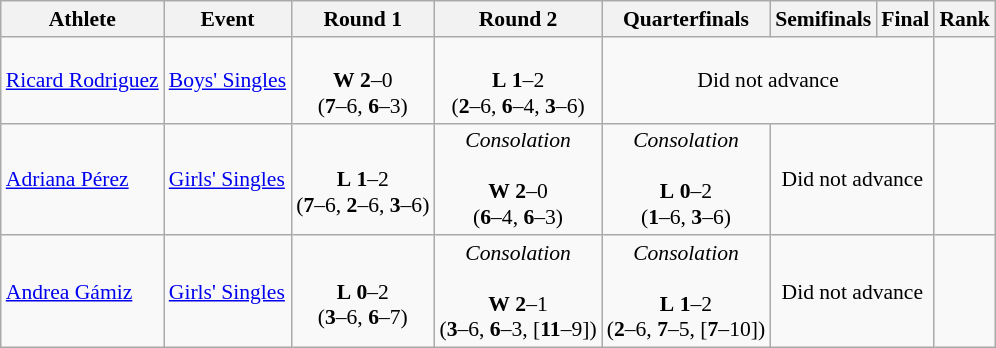<table class=wikitable style="font-size:90%">
<tr>
<th>Athlete</th>
<th>Event</th>
<th>Round 1</th>
<th>Round 2</th>
<th>Quarterfinals</th>
<th>Semifinals</th>
<th>Final</th>
<th>Rank</th>
</tr>
<tr>
<td><a href='#'>Ricard Rodriguez</a></td>
<td><a href='#'>Boys' Singles</a></td>
<td align=center><br><strong>W</strong> <strong>2</strong>–0<br> (<strong>7</strong>–6, <strong>6</strong>–3)</td>
<td align=center><br><strong>L</strong> <strong>1</strong>–2<br> (<strong>2</strong>–6, <strong>6</strong>–4, <strong>3</strong>–6)</td>
<td colspan=3 align=center>Did not advance</td>
<td align=center></td>
</tr>
<tr>
<td><a href='#'>Adriana Pérez</a></td>
<td><a href='#'>Girls' Singles</a></td>
<td align=center><br><strong>L</strong> <strong>1</strong>–2<br> (<strong>7</strong>–6, <strong>2</strong>–6, <strong>3</strong>–6)</td>
<td align=center><em>Consolation</em><br><br><strong>W</strong> <strong>2</strong>–0<br> (<strong>6</strong>–4, <strong>6</strong>–3)</td>
<td align=center><em>Consolation</em><br><br><strong>L</strong> <strong>0</strong>–2<br> (<strong>1</strong>–6, <strong>3</strong>–6)</td>
<td colspan=2 align=center>Did not advance</td>
<td align=center></td>
</tr>
<tr>
<td><a href='#'>Andrea Gámiz</a></td>
<td><a href='#'>Girls' Singles</a></td>
<td align=center><br><strong>L</strong> <strong>0</strong>–2<br> (<strong>3</strong>–6, <strong>6</strong>–7)</td>
<td align=center><em>Consolation</em><br><br><strong>W</strong> <strong>2</strong>–1<br> (<strong>3</strong>–6, <strong>6</strong>–3, [<strong>11</strong>–9])</td>
<td align=center><em>Consolation</em><br><br><strong>L</strong> <strong>1</strong>–2<br> (<strong>2</strong>–6, <strong>7</strong>–5, [<strong>7</strong>–10])</td>
<td colspan=2 align=center>Did not advance</td>
<td align=center></td>
</tr>
</table>
